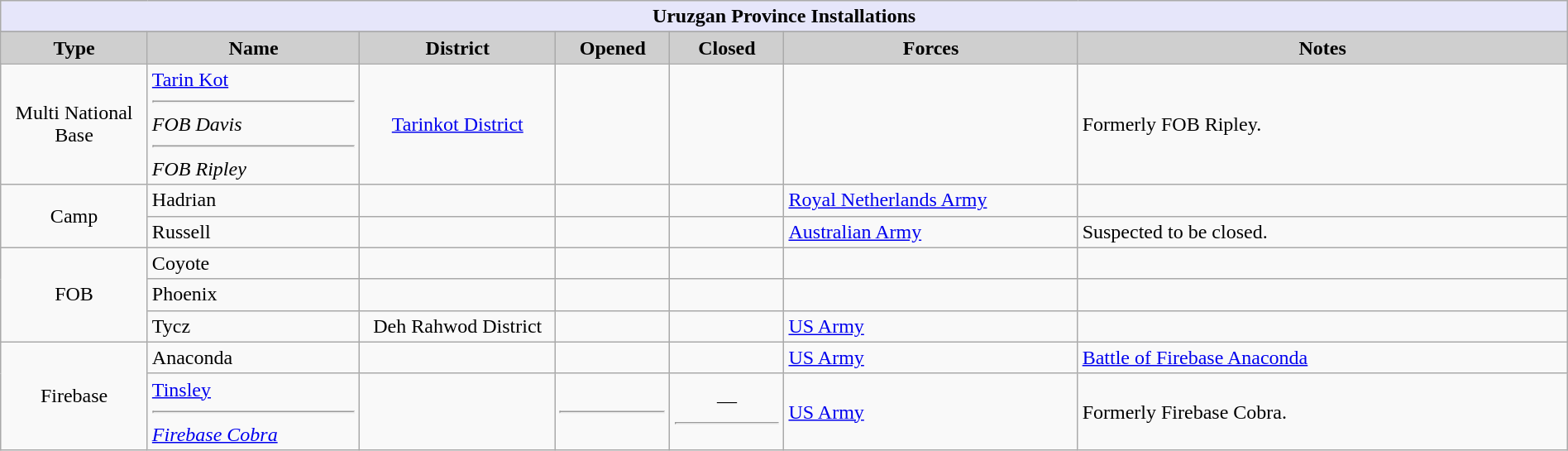<table class="wikitable sortable" width="100%">
<tr>
<th style="align: center; background: lavender" colspan="7"><strong>Uruzgan Province Installations</strong></th>
</tr>
<tr style="background:#efefef; color:black">
</tr>
<tr>
<th style="background-color:#cfcfcf;" align="center" width="9%" align="center">Type</th>
<th style="background-color:#cfcfcf;" align="center" width="13%">Name</th>
<th style="background-color:#cfcfcf;" align="center" width="12%">District</th>
<th style="background-color:#cfcfcf;" align="center" width="7%">Opened</th>
<th style="background-color:#cfcfcf;" align="center" width="7%">Closed</th>
<th style="background-color:#cfcfcf;" align="center" width="18%" class="unsortable">Forces</th>
<th style="background-color:#cfcfcf;" align="center" width="30%" class="unsortable">Notes</th>
</tr>
<tr>
<td align="center">Multi National Base</td>
<td><a href='#'>Tarin Kot</a><hr><em>FOB Davis</em><hr><em>FOB Ripley</em></td>
<td align="center"><a href='#'>Tarinkot District</a></td>
<td align="center"></td>
<td align="center"></td>
<td></td>
<td>Formerly FOB Ripley.</td>
</tr>
<tr>
<td rowspan="2" align="center">Camp</td>
<td>Hadrian</td>
<td align="center"></td>
<td align="center"></td>
<td align="center"></td>
<td> <a href='#'>Royal Netherlands Army</a></td>
<td></td>
</tr>
<tr>
<td>Russell</td>
<td align="center"></td>
<td align="center"></td>
<td align="center"></td>
<td> <a href='#'>Australian Army</a></td>
<td>Suspected to be closed. </td>
</tr>
<tr>
<td rowspan="3" align="center">FOB</td>
<td>Coyote</td>
<td align="center"></td>
<td align="center"></td>
<td align="center"></td>
<td></td>
<td></td>
</tr>
<tr>
<td>Phoenix</td>
<td align="center"></td>
<td align="center"></td>
<td align="center"></td>
<td></td>
<td></td>
</tr>
<tr>
<td>Tycz</td>
<td align="center">Deh Rahwod District</td>
<td align="center"></td>
<td align="center"></td>
<td> <a href='#'>US Army</a></td>
<td></td>
</tr>
<tr>
<td rowspan="2" align="center">Firebase</td>
<td>Anaconda</td>
<td align="center"></td>
<td align="center"></td>
<td align="center"></td>
<td> <a href='#'>US Army</a></td>
<td><a href='#'>Battle of Firebase Anaconda</a></td>
</tr>
<tr>
<td><a href='#'>Tinsley</a><hr><em><a href='#'>Firebase Cobra</a></em></td>
<td align="center"></td>
<td align="center"><hr></td>
<td align="center">—<hr></td>
<td> <a href='#'>US Army</a></td>
<td>Formerly Firebase Cobra.</td>
</tr>
</table>
